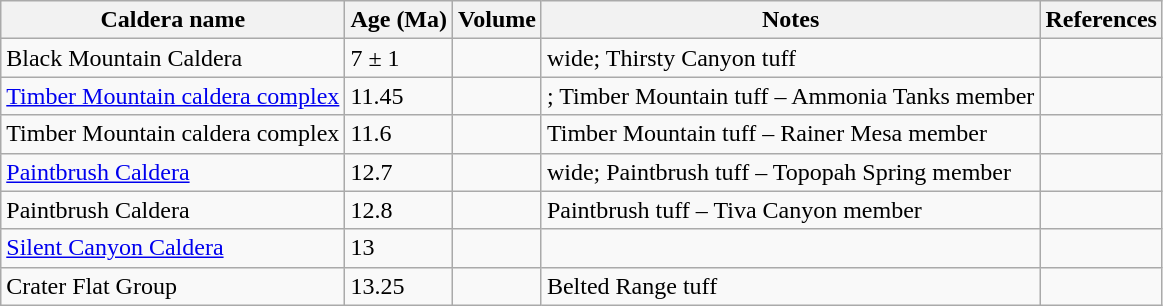<table class="wikitable sortable">
<tr>
<th>Caldera name</th>
<th>Age (Ma)</th>
<th>Volume</th>
<th>Notes</th>
<th>References</th>
</tr>
<tr>
<td>Black Mountain Caldera</td>
<td>7 ± 1</td>
<td></td>
<td> wide; Thirsty Canyon tuff</td>
<td></td>
</tr>
<tr>
<td><a href='#'>Timber Mountain caldera complex</a></td>
<td>11.45</td>
<td></td>
<td>; Timber Mountain tuff – Ammonia Tanks member</td>
<td></td>
</tr>
<tr>
<td>Timber Mountain caldera complex</td>
<td>11.6</td>
<td></td>
<td>Timber Mountain tuff – Rainer Mesa member</td>
<td></td>
</tr>
<tr>
<td><a href='#'>Paintbrush Caldera</a></td>
<td>12.7</td>
<td></td>
<td> wide; Paintbrush tuff – Topopah Spring member</td>
<td></td>
</tr>
<tr>
<td>Paintbrush Caldera</td>
<td>12.8</td>
<td></td>
<td>Paintbrush tuff – Tiva Canyon member</td>
<td></td>
</tr>
<tr>
<td><a href='#'>Silent Canyon Caldera</a></td>
<td>13</td>
<td></td>
<td></td>
<td></td>
</tr>
<tr>
<td>Crater Flat Group</td>
<td>13.25</td>
<td></td>
<td>Belted Range tuff</td>
<td></td>
</tr>
</table>
